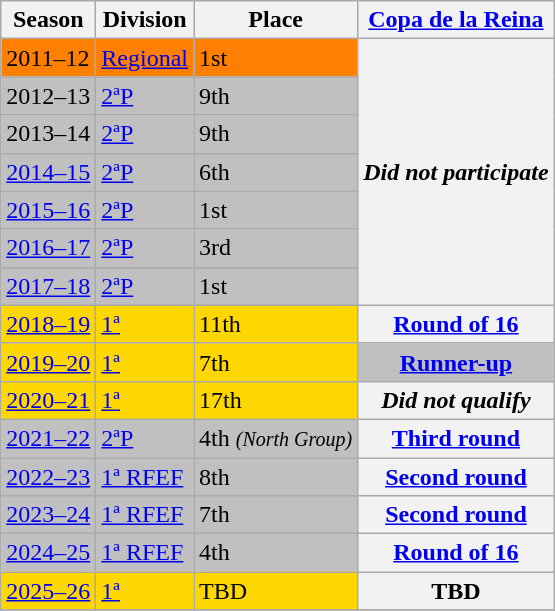<table class="wikitable">
<tr style="background:#f0f6fa;">
<th>Season</th>
<th>Division</th>
<th>Place</th>
<th><a href='#'>Copa de la Reina</a></th>
</tr>
<tr>
<td style="background:#FF7F00;">2011–12</td>
<td style="background:#FF7F00;"><a href='#'>Regional</a></td>
<td style="background:#FF7F00;">1st</td>
<th rowspan="7"><em>Did not participate</em></th>
</tr>
<tr>
<td style="background:silver;">2012–13</td>
<td style="background:silver;"><a href='#'>2ªP</a></td>
<td style="background:silver;">9th</td>
</tr>
<tr>
<td style="background:silver;">2013–14</td>
<td style="background:silver;"><a href='#'>2ªP</a></td>
<td style="background:silver;">9th</td>
</tr>
<tr>
<td style="background:silver;"><a href='#'>2014–15</a></td>
<td style="background:silver;"><a href='#'>2ªP</a></td>
<td style="background:silver;">6th</td>
</tr>
<tr>
<td style="background:silver;"><a href='#'>2015–16</a></td>
<td style="background:silver;"><a href='#'>2ªP</a></td>
<td style="background:silver;">1st</td>
</tr>
<tr>
<td style="background:silver;"><a href='#'>2016–17</a></td>
<td style="background:silver;"><a href='#'>2ªP</a></td>
<td style="background:silver;">3rd</td>
</tr>
<tr>
<td style="background:silver;"><a href='#'>2017–18</a></td>
<td style="background:silver;"><a href='#'>2ªP</a></td>
<td style="background:silver;">1st</td>
</tr>
<tr>
<td style="background:gold;"><a href='#'>2018–19</a></td>
<td style="background:gold;"><a href='#'>1ª</a></td>
<td style="background:gold;">11th</td>
<th><a href='#'>Round of 16</a></th>
</tr>
<tr>
<td style="background:gold;"><a href='#'>2019–20</a></td>
<td style="background:gold;"><a href='#'>1ª</a></td>
<td style="background:gold;">7th</td>
<th style="background:silver;"><a href='#'>Runner-up</a></th>
</tr>
<tr>
<td style="background:gold;"><a href='#'>2020–21</a></td>
<td style="background:gold;"><a href='#'>1ª</a></td>
<td style="background:gold;">17th</td>
<th><em>Did not qualify</em></th>
</tr>
<tr>
<td style="background:silver;"><a href='#'>2021–22</a></td>
<td style="background:silver;"><a href='#'>2ªP</a></td>
<td style="background:silver;">4th <small><em>(North Group)</em></small></td>
<th><a href='#'>Third round</a></th>
</tr>
<tr>
<td style="background:silver;"><a href='#'>2022–23</a></td>
<td style="background:silver;"><a href='#'>1ª RFEF</a></td>
<td style="background:silver;">8th</td>
<th><a href='#'>Second round</a></th>
</tr>
<tr>
<td style="background:silver;"><a href='#'>2023–24</a></td>
<td style="background:silver;"><a href='#'>1ª RFEF</a></td>
<td style="background:silver;">7th</td>
<th><a href='#'>Second round</a></th>
</tr>
<tr>
<td style="background:silver;"><a href='#'>2024–25</a></td>
<td style="background:silver;"><a href='#'>1ª RFEF</a></td>
<td style="background:silver;">4th</td>
<th><a href='#'>Round of 16</a></th>
</tr>
<tr>
<td style="background:gold;"><a href='#'>2025–26</a></td>
<td style="background:gold;"><a href='#'>1ª</a></td>
<td style="background:gold;">TBD</td>
<th>TBD</th>
</tr>
<tr>
</tr>
</table>
